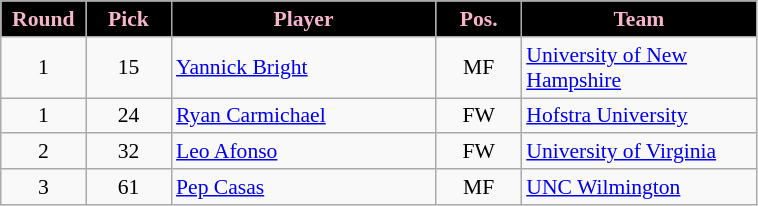<table class="wikitable nowrap" style="text-align:center; font-size:90%;">
<tr>
<th style="background:#000000; color:#F7B5CD; width:50px;">Round</th>
<th style="background:#000000; color:#F7B5CD; width:50px;">Pick</th>
<th style="background:#000000; color:#F7B5CD; width:170px;">Player</th>
<th style="background:#000000; color:#F7B5CD; width:50px;">Pos.</th>
<th style="background:#000000; color:#F7B5CD; width:150px;">Team</th>
</tr>
<tr>
<td>1</td>
<td>15</td>
<td style="text-align:left"> <a href='#'>Yannick Bright</a></td>
<td>MF</td>
<td style="text-align:left"><a href='#'>University of New Hampshire</a></td>
</tr>
<tr>
<td>1</td>
<td>24</td>
<td style="text-align:left"> <a href='#'>Ryan Carmichael</a></td>
<td>FW</td>
<td style="text-align:left"><a href='#'>Hofstra University</a></td>
</tr>
<tr>
<td>2</td>
<td>32</td>
<td style="text-align:left"> <a href='#'>Leo Afonso</a></td>
<td>FW</td>
<td style="text-align:left"><a href='#'>University of Virginia</a></td>
</tr>
<tr>
<td>3</td>
<td>61</td>
<td style="text-align:left"> <a href='#'>Pep Casas</a></td>
<td>MF</td>
<td style="text-align:left"><a href='#'>UNC Wilmington</a></td>
</tr>
</table>
